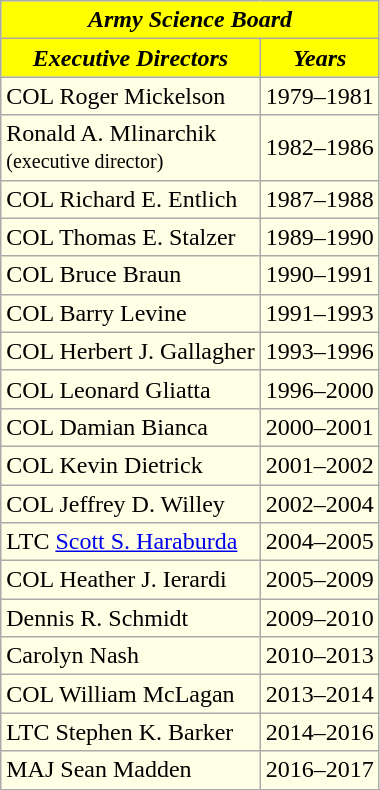<table class="wikitable" style='background: #ffffe6; '>
<tr>
<th colspan="2" style="background: yellow"><em>Army Science Board</em></th>
</tr>
<tr>
<th style="background: yellow"><em>Executive Directors</em></th>
<th style="background: yellow"><em>Years</em></th>
</tr>
<tr>
<td>COL Roger Mickelson</td>
<td>1979–1981</td>
</tr>
<tr>
<td>Ronald A. Mlinarchik<br><small>(executive director)</small></td>
<td>1982–1986</td>
</tr>
<tr>
<td>COL Richard E. Entlich</td>
<td>1987–1988</td>
</tr>
<tr>
<td>COL Thomas E. Stalzer</td>
<td>1989–1990</td>
</tr>
<tr>
<td>COL Bruce Braun</td>
<td>1990–1991</td>
</tr>
<tr>
<td>COL Barry Levine</td>
<td>1991–1993</td>
</tr>
<tr>
<td>COL Herbert J. Gallagher</td>
<td>1993–1996</td>
</tr>
<tr>
<td>COL Leonard Gliatta</td>
<td>1996–2000</td>
</tr>
<tr>
<td>COL Damian Bianca</td>
<td>2000–2001</td>
</tr>
<tr>
<td>COL Kevin Dietrick</td>
<td>2001–2002</td>
</tr>
<tr>
<td>COL Jeffrey D. Willey</td>
<td>2002–2004</td>
</tr>
<tr>
<td>LTC <a href='#'>Scott S. Haraburda</a></td>
<td>2004–2005</td>
</tr>
<tr>
<td>COL Heather J. Ierardi</td>
<td>2005–2009</td>
</tr>
<tr>
<td>Dennis R. Schmidt</td>
<td>2009–2010</td>
</tr>
<tr>
<td>Carolyn Nash</td>
<td>2010–2013</td>
</tr>
<tr>
<td>COL William McLagan</td>
<td>2013–2014</td>
</tr>
<tr>
<td>LTC Stephen K. Barker</td>
<td>2014–2016</td>
</tr>
<tr>
<td>MAJ Sean Madden</td>
<td>2016–2017</td>
</tr>
<tr>
</tr>
</table>
